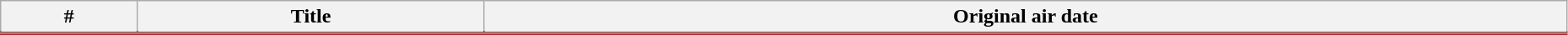<table class="wikitable" width="98%">
<tr style="border-bottom: 3px solid #A62A2A; position:relative; clear:both">
<th>#</th>
<th>Title</th>
<th>Original air date</th>
</tr>
<tr>
</tr>
</table>
